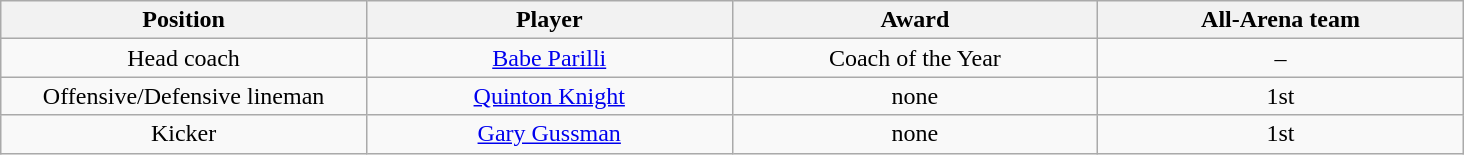<table class="wikitable sortable">
<tr>
<th bgcolor="#DDDDFF" width="20%">Position</th>
<th bgcolor="#DDDDFF" width="20%">Player</th>
<th bgcolor="#DDDDFF" width="20%">Award</th>
<th bgcolor="#DDDDFF" width="20%">All-Arena team</th>
</tr>
<tr align="center">
<td>Head coach</td>
<td><a href='#'>Babe Parilli</a></td>
<td>Coach of the Year</td>
<td>–</td>
</tr>
<tr align="center">
<td>Offensive/Defensive lineman</td>
<td><a href='#'>Quinton Knight</a></td>
<td>none</td>
<td>1st</td>
</tr>
<tr align="center">
<td>Kicker</td>
<td><a href='#'>Gary Gussman</a></td>
<td>none</td>
<td>1st</td>
</tr>
</table>
